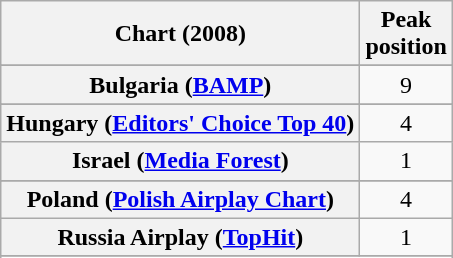<table class="wikitable sortable plainrowheaders" style="text-align:center;">
<tr>
<th scope="col">Chart (2008)</th>
<th scope="col">Peak<br>position</th>
</tr>
<tr>
</tr>
<tr>
<th scope="row">Bulgaria (<a href='#'>BAMP</a>)</th>
<td>9</td>
</tr>
<tr>
</tr>
<tr>
</tr>
<tr>
</tr>
<tr>
</tr>
<tr>
<th scope="row">Hungary (<a href='#'>Editors' Choice Top 40</a>)</th>
<td>4</td>
</tr>
<tr>
<th scope="row">Israel (<a href='#'>Media Forest</a>)</th>
<td>1</td>
</tr>
<tr>
</tr>
<tr>
</tr>
<tr>
</tr>
<tr>
<th scope="row">Poland (<a href='#'>Polish Airplay Chart</a>)</th>
<td>4</td>
</tr>
<tr>
<th scope="row">Russia Airplay (<a href='#'>TopHit</a>)</th>
<td>1</td>
</tr>
<tr>
</tr>
<tr>
</tr>
<tr>
</tr>
</table>
